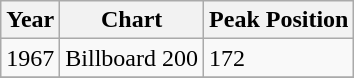<table class="wikitable">
<tr>
<th align="left">Year</th>
<th align="left">Chart</th>
<th align="left">Peak Position</th>
</tr>
<tr>
<td align="left">1967</td>
<td align="left">Billboard 200</td>
<td align="left">172</td>
</tr>
<tr>
</tr>
</table>
